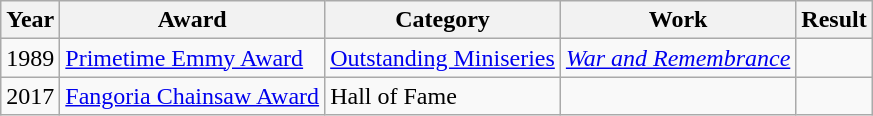<table class="wikitable sortable">
<tr>
<th>Year</th>
<th>Award</th>
<th>Category</th>
<th>Work</th>
<th>Result</th>
</tr>
<tr>
<td>1989</td>
<td><a href='#'>Primetime Emmy Award</a></td>
<td><a href='#'>Outstanding Miniseries</a></td>
<td><a href='#'><em>War and Remembrance</em></a></td>
<td></td>
</tr>
<tr>
<td>2017</td>
<td><a href='#'>Fangoria Chainsaw Award</a></td>
<td>Hall of Fame</td>
<td></td>
<td></td>
</tr>
</table>
